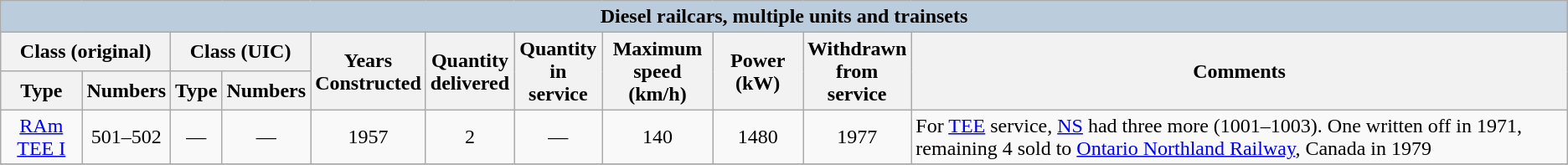<table class="wikitable sortable" style=text-align:center>
<tr>
<th colspan = "11"  style="background:#BBCCDD">Diesel railcars, multiple units and trainsets</th>
</tr>
<tr>
<th colspan = "2">Class (original)</th>
<th colspan = "2">Class (UIC)</th>
<th rowspan = "2">Years<br>Constructed</th>
<th rowspan = "2">Quantity<br>delivered</th>
<th rowspan = "2">Quantity<br>in service</th>
<th rowspan = "2">Maximum<br>speed (km/h)</th>
<th rowspan = "2">Power (kW)</th>
<th rowspan = "2">Withdrawn<br>from<br>service</th>
<th rowspan = "2">Comments</th>
</tr>
<tr>
<th>Type</th>
<th>Numbers</th>
<th>Type</th>
<th>Numbers</th>
</tr>
<tr>
<td><a href='#'>RAm TEE I</a></td>
<td>501–502</td>
<td>— </td>
<td>— </td>
<td>1957</td>
<td>2</td>
<td>—</td>
<td>140</td>
<td>1480</td>
<td>1977</td>
<td align=left>For <a href='#'>TEE</a> service, <a href='#'>NS</a> had three more (1001–1003). One written off in 1971, remaining 4 sold to <a href='#'>Ontario Northland Railway</a>, Canada in 1979</td>
</tr>
<tr ---- bgcolor = "#BBCCDD"  >
</tr>
</table>
